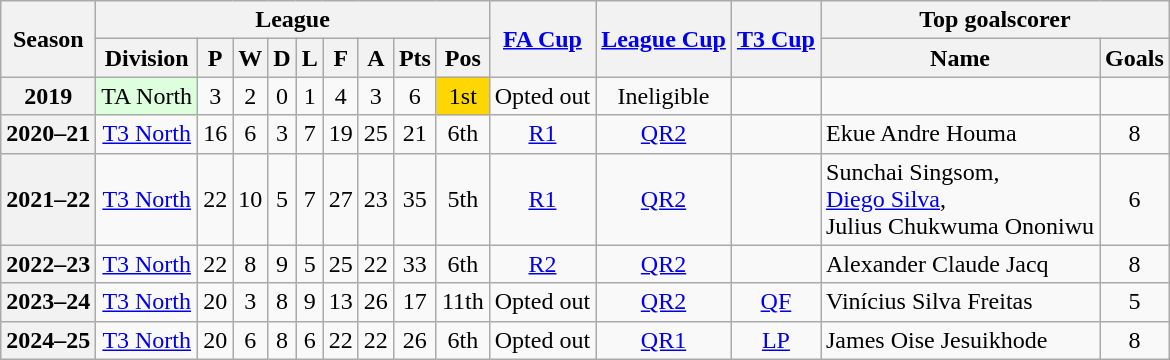<table class="wikitable" style="text-align: center">
<tr>
<th rowspan=2>Season</th>
<th colspan=9>League</th>
<th rowspan=2><a href='#'>FA Cup</a></th>
<th rowspan=2><a href='#'>League Cup</a></th>
<th rowspan=2><a href='#'>T3 Cup</a></th>
<th colspan=2>Top goalscorer</th>
</tr>
<tr>
<th>Division</th>
<th>P</th>
<th>W</th>
<th>D</th>
<th>L</th>
<th>F</th>
<th>A</th>
<th>Pts</th>
<th>Pos</th>
<th>Name</th>
<th>Goals</th>
</tr>
<tr>
<th>2019</th>
<td bgcolor="#DDFFDD">TA North</td>
<td>3</td>
<td>2</td>
<td>0</td>
<td>1</td>
<td>4</td>
<td>3</td>
<td>6</td>
<td bgcolor=gold>1st</td>
<td>Opted out</td>
<td>Ineligible</td>
<td></td>
<td></td>
<td></td>
</tr>
<tr>
<th>2020–21</th>
<td><a href='#'>T3 North</a></td>
<td>16</td>
<td>6</td>
<td>3</td>
<td>7</td>
<td>19</td>
<td>25</td>
<td>21</td>
<td>6th</td>
<td><a href='#'>R1</a></td>
<td><a href='#'>QR2</a></td>
<td></td>
<td align="left"> Ekue Andre Houma</td>
<td>8</td>
</tr>
<tr>
<th>2021–22</th>
<td><a href='#'>T3 North</a></td>
<td>22</td>
<td>10</td>
<td>5</td>
<td>7</td>
<td>27</td>
<td>23</td>
<td>35</td>
<td>5th</td>
<td><a href='#'>R1</a></td>
<td><a href='#'>QR2</a></td>
<td></td>
<td align="left"> Sunchai Singsom,<br> <a href='#'>Diego Silva</a>,<br> Julius Chukwuma Ononiwu</td>
<td>6</td>
</tr>
<tr>
<th>2022–23</th>
<td><a href='#'>T3 North</a></td>
<td>22</td>
<td>8</td>
<td>9</td>
<td>5</td>
<td>25</td>
<td>22</td>
<td>33</td>
<td>6th</td>
<td><a href='#'>R2</a></td>
<td><a href='#'>QR2</a></td>
<td></td>
<td align="left"> Alexander Claude Jacq</td>
<td>8</td>
</tr>
<tr>
<th>2023–24</th>
<td><a href='#'>T3 North</a></td>
<td>20</td>
<td>3</td>
<td>8</td>
<td>9</td>
<td>13</td>
<td>26</td>
<td>17</td>
<td>11th</td>
<td>Opted out</td>
<td><a href='#'>QR2</a></td>
<td><a href='#'>QF</a></td>
<td align="left"> Vinícius Silva Freitas</td>
<td>5</td>
</tr>
<tr>
<th>2024–25</th>
<td><a href='#'>T3 North</a></td>
<td>20</td>
<td>6</td>
<td>8</td>
<td>6</td>
<td>22</td>
<td>22</td>
<td>26</td>
<td>6th</td>
<td>Opted out</td>
<td><a href='#'>QR1</a></td>
<td><a href='#'>LP</a></td>
<td align="left"> James Oise Jesuikhode</td>
<td>8</td>
</tr>
</table>
